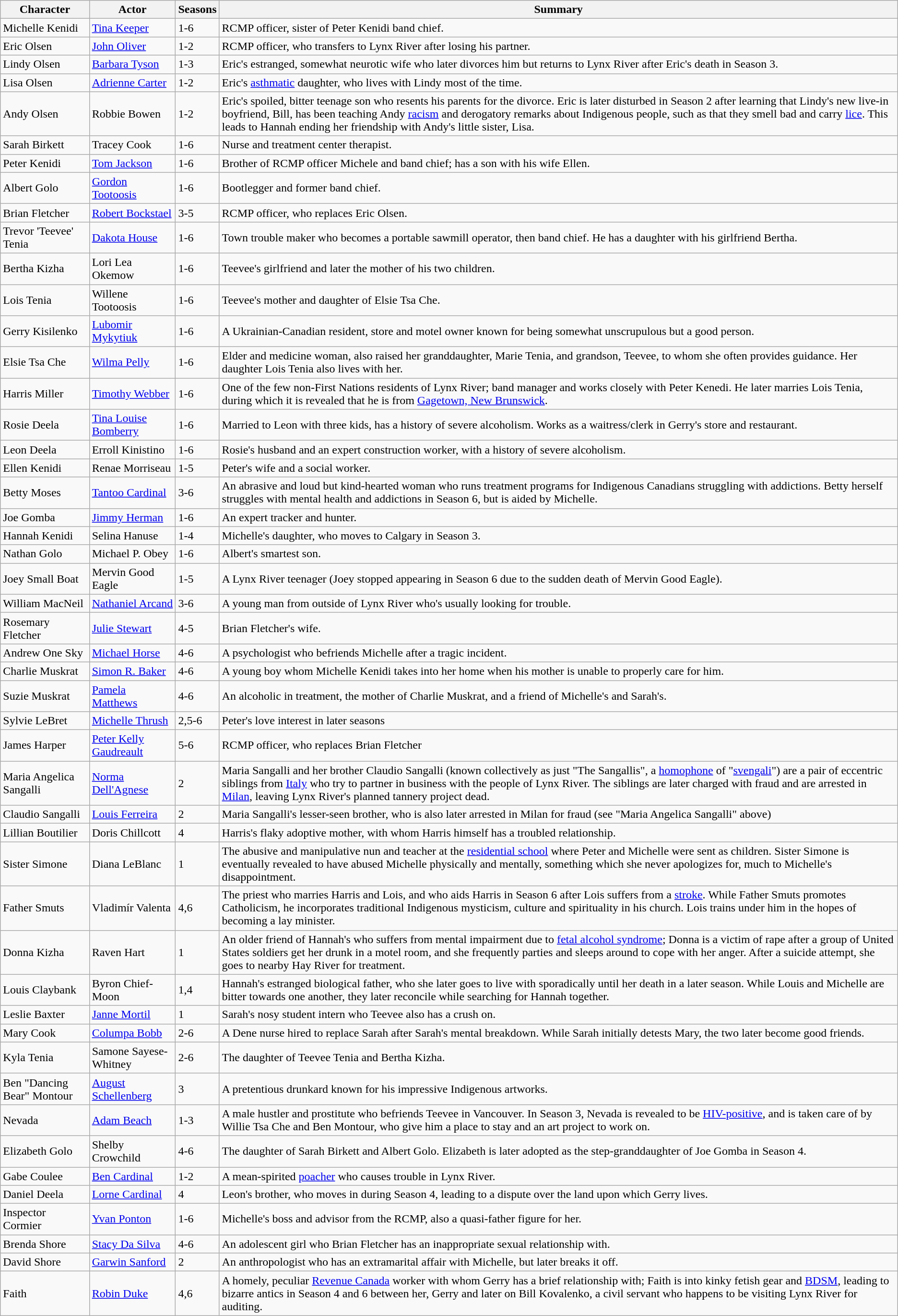<table class="wikitable sortable">
<tr>
<th>Character</th>
<th>Actor</th>
<th>Seasons</th>
<th>Summary</th>
</tr>
<tr>
<td>Michelle Kenidi</td>
<td><a href='#'>Tina Keeper</a></td>
<td>1-6</td>
<td>RCMP officer, sister of Peter Kenidi band chief.</td>
</tr>
<tr>
<td>Eric Olsen</td>
<td><a href='#'>John Oliver</a></td>
<td>1-2</td>
<td>RCMP officer, who transfers to Lynx River after losing his partner.</td>
</tr>
<tr>
<td>Lindy Olsen</td>
<td><a href='#'>Barbara Tyson</a></td>
<td>1-3</td>
<td>Eric's estranged, somewhat neurotic wife who later divorces him but returns to Lynx River after Eric's death in Season 3.</td>
</tr>
<tr>
<td>Lisa Olsen</td>
<td><a href='#'>Adrienne Carter</a></td>
<td>1-2</td>
<td>Eric's <a href='#'>asthmatic</a> daughter, who lives with Lindy most of the time.</td>
</tr>
<tr>
<td>Andy Olsen</td>
<td>Robbie Bowen</td>
<td>1-2</td>
<td>Eric's spoiled, bitter teenage son who resents his parents for the divorce. Eric is later disturbed in Season 2 after learning that Lindy's new live-in boyfriend, Bill, has been teaching Andy <a href='#'>racism</a> and derogatory remarks about Indigenous people, such as that they smell bad and carry <a href='#'>lice</a>. This leads to Hannah ending her friendship with Andy's little sister, Lisa.</td>
</tr>
<tr>
<td>Sarah Birkett</td>
<td>Tracey Cook</td>
<td>1-6</td>
<td>Nurse and treatment center therapist.</td>
</tr>
<tr>
<td>Peter Kenidi</td>
<td><a href='#'>Tom Jackson</a></td>
<td>1-6</td>
<td>Brother of RCMP officer Michele and band chief; has a son with his wife Ellen.</td>
</tr>
<tr>
<td>Albert Golo</td>
<td><a href='#'>Gordon Tootoosis</a></td>
<td>1-6</td>
<td>Bootlegger and former band chief.</td>
</tr>
<tr>
<td>Brian Fletcher</td>
<td><a href='#'>Robert Bockstael</a></td>
<td>3-5</td>
<td>RCMP officer, who replaces Eric Olsen.</td>
</tr>
<tr>
<td>Trevor 'Teevee' Tenia</td>
<td><a href='#'>Dakota House</a></td>
<td>1-6</td>
<td>Town trouble maker who becomes a portable sawmill operator, then band chief. He has a daughter with his girlfriend Bertha.</td>
</tr>
<tr>
<td>Bertha Kizha</td>
<td>Lori Lea Okemow</td>
<td>1-6</td>
<td>Teevee's girlfriend and later the mother of his two children.</td>
</tr>
<tr>
<td>Lois Tenia</td>
<td>Willene Tootoosis</td>
<td>1-6</td>
<td>Teevee's mother and daughter of Elsie Tsa Che.</td>
</tr>
<tr>
<td>Gerry Kisilenko</td>
<td><a href='#'>Lubomir Mykytiuk</a></td>
<td>1-6</td>
<td>A Ukrainian-Canadian resident, store and motel owner known for being somewhat unscrupulous but a good person.</td>
</tr>
<tr>
<td>Elsie Tsa Che</td>
<td><a href='#'>Wilma Pelly</a></td>
<td>1-6</td>
<td>Elder and medicine woman, also raised her granddaughter, Marie Tenia, and grandson, Teevee, to whom she often provides guidance.  Her daughter Lois Tenia also lives with her.</td>
</tr>
<tr>
<td>Harris Miller</td>
<td><a href='#'>Timothy Webber</a></td>
<td>1-6</td>
<td>One of the few non-First Nations residents of Lynx River; band manager and works closely with Peter Kenedi. He later marries Lois Tenia, during which it is revealed that he is from <a href='#'>Gagetown, New Brunswick</a>.</td>
</tr>
<tr>
<td>Rosie Deela</td>
<td><a href='#'>Tina Louise Bomberry</a></td>
<td>1-6</td>
<td>Married to Leon with three kids, has a history of severe alcoholism. Works as a waitress/clerk in Gerry's store and restaurant.</td>
</tr>
<tr>
<td>Leon Deela</td>
<td>Erroll Kinistino</td>
<td>1-6</td>
<td>Rosie's husband and an expert construction worker, with a history of severe alcoholism.</td>
</tr>
<tr>
<td>Ellen Kenidi</td>
<td>Renae Morriseau</td>
<td>1-5</td>
<td>Peter's wife and a social worker.</td>
</tr>
<tr>
<td>Betty Moses</td>
<td><a href='#'>Tantoo Cardinal</a></td>
<td>3-6</td>
<td>An abrasive and loud but kind-hearted woman who runs treatment programs for Indigenous Canadians struggling with addictions. Betty herself struggles with mental health and addictions in Season 6, but is aided by Michelle.</td>
</tr>
<tr>
<td>Joe Gomba</td>
<td><a href='#'>Jimmy Herman</a></td>
<td>1-6</td>
<td>An expert tracker and hunter.</td>
</tr>
<tr>
<td>Hannah Kenidi</td>
<td>Selina Hanuse</td>
<td>1-4</td>
<td>Michelle's daughter, who moves to Calgary in Season 3.</td>
</tr>
<tr>
<td>Nathan Golo</td>
<td>Michael P. Obey</td>
<td>1-6</td>
<td>Albert's smartest son.</td>
</tr>
<tr>
<td>Joey Small Boat</td>
<td>Mervin Good Eagle</td>
<td>1-5</td>
<td>A Lynx River teenager (Joey stopped appearing in Season 6 due to the sudden death of Mervin Good Eagle).</td>
</tr>
<tr>
<td>William MacNeil</td>
<td><a href='#'>Nathaniel Arcand</a></td>
<td>3-6</td>
<td>A young man from outside of Lynx River who's usually looking for trouble.</td>
</tr>
<tr>
<td>Rosemary Fletcher</td>
<td><a href='#'>Julie Stewart</a></td>
<td>4-5</td>
<td>Brian Fletcher's wife.</td>
</tr>
<tr>
<td>Andrew One Sky</td>
<td><a href='#'>Michael Horse</a></td>
<td>4-6</td>
<td>A psychologist who befriends Michelle after a tragic incident.</td>
</tr>
<tr>
<td>Charlie Muskrat</td>
<td><a href='#'>Simon R. Baker</a></td>
<td>4-6</td>
<td>A young boy whom Michelle Kenidi takes into her home when his mother is unable to properly care for him.</td>
</tr>
<tr>
<td>Suzie Muskrat</td>
<td><a href='#'>Pamela Matthews</a></td>
<td>4-6</td>
<td>An alcoholic in treatment, the mother of Charlie Muskrat, and a friend of Michelle's and Sarah's.</td>
</tr>
<tr>
<td>Sylvie LeBret</td>
<td><a href='#'>Michelle Thrush</a></td>
<td>2,5-6</td>
<td>Peter's love interest in later seasons</td>
</tr>
<tr>
<td>James Harper</td>
<td><a href='#'>Peter Kelly Gaudreault</a></td>
<td>5-6</td>
<td>RCMP officer, who replaces Brian Fletcher</td>
</tr>
<tr>
<td>Maria Angelica Sangalli</td>
<td><a href='#'>Norma Dell'Agnese</a></td>
<td>2</td>
<td>Maria Sangalli and her brother Claudio Sangalli (known collectively as just "The Sangallis", a <a href='#'>homophone</a> of "<a href='#'>svengali</a>") are a pair of eccentric siblings from <a href='#'>Italy</a> who try to partner in business with the people of Lynx River. The siblings are later charged with fraud and are arrested in <a href='#'>Milan</a>, leaving Lynx River's planned tannery project dead.</td>
</tr>
<tr>
<td>Claudio Sangalli</td>
<td><a href='#'>Louis Ferreira</a></td>
<td>2</td>
<td>Maria Sangalli's lesser-seen brother, who is also later arrested in Milan for fraud (see "Maria Angelica Sangalli" above)</td>
</tr>
<tr>
<td>Lillian Boutilier</td>
<td>Doris Chillcott</td>
<td>4</td>
<td>Harris's flaky adoptive mother, with whom Harris himself has a troubled relationship.</td>
</tr>
<tr>
<td>Sister Simone</td>
<td>Diana LeBlanc</td>
<td>1</td>
<td>The abusive and manipulative nun and teacher at the <a href='#'>residential school</a> where Peter and Michelle were sent as children. Sister Simone is eventually revealed to have abused Michelle physically and mentally, something which she never apologizes for, much to Michelle's disappointment.</td>
</tr>
<tr>
<td>Father Smuts</td>
<td>Vladimír Valenta</td>
<td>4,6</td>
<td>The priest who marries Harris and Lois, and who aids Harris in Season 6 after Lois suffers from a <a href='#'>stroke</a>. While Father Smuts promotes Catholicism, he incorporates traditional Indigenous mysticism, culture and spirituality in his church. Lois trains under him in the hopes of becoming a lay minister.</td>
</tr>
<tr>
<td>Donna Kizha</td>
<td>Raven Hart</td>
<td>1</td>
<td>An older friend of Hannah's who suffers from mental impairment due to <a href='#'>fetal alcohol syndrome</a>; Donna is a victim of rape after a group of United States soldiers get her drunk in a motel room, and she frequently parties and sleeps around to cope with her anger. After a suicide attempt, she goes to nearby Hay River for treatment.</td>
</tr>
<tr>
<td>Louis Claybank</td>
<td>Byron Chief-Moon</td>
<td>1,4</td>
<td>Hannah's estranged biological father, who she later goes to live with sporadically until her death in a later season. While Louis and Michelle are bitter towards one another, they later reconcile while searching for Hannah together.</td>
</tr>
<tr>
<td>Leslie Baxter</td>
<td><a href='#'>Janne Mortil</a></td>
<td>1</td>
<td>Sarah's nosy student intern who Teevee also has a crush on.</td>
</tr>
<tr>
<td>Mary Cook</td>
<td><a href='#'>Columpa Bobb</a></td>
<td>2-6</td>
<td>A Dene nurse hired to replace Sarah after Sarah's mental breakdown. While Sarah initially detests Mary, the two later become good friends.</td>
</tr>
<tr>
<td>Kyla Tenia</td>
<td>Samone Sayese-Whitney</td>
<td>2-6</td>
<td>The daughter of Teevee Tenia and Bertha Kizha.</td>
</tr>
<tr>
<td>Ben "Dancing Bear" Montour</td>
<td><a href='#'>August Schellenberg</a></td>
<td>3</td>
<td>A pretentious drunkard known for his impressive Indigenous artworks.</td>
</tr>
<tr>
<td>Nevada</td>
<td><a href='#'>Adam Beach</a></td>
<td>1-3</td>
<td>A male hustler and prostitute who befriends Teevee in Vancouver. In Season 3, Nevada is revealed to be <a href='#'>HIV-positive</a>, and is taken care of by Willie Tsa Che and Ben Montour, who give him a place to stay and an art project to work on.</td>
</tr>
<tr>
<td>Elizabeth Golo</td>
<td>Shelby Crowchild</td>
<td>4-6</td>
<td>The daughter of Sarah Birkett and Albert Golo. Elizabeth is later adopted as the step-granddaughter of Joe Gomba in Season 4.</td>
</tr>
<tr>
<td>Gabe Coulee</td>
<td><a href='#'>Ben Cardinal</a></td>
<td>1-2</td>
<td>A mean-spirited <a href='#'>poacher</a> who causes trouble in Lynx River.</td>
</tr>
<tr>
<td>Daniel Deela</td>
<td><a href='#'>Lorne Cardinal</a></td>
<td>4</td>
<td>Leon's brother, who moves in during Season 4, leading to a dispute over the land upon which Gerry lives.</td>
</tr>
<tr>
<td>Inspector Cormier</td>
<td><a href='#'>Yvan Ponton</a></td>
<td>1-6</td>
<td>Michelle's boss and advisor from the RCMP, also a quasi-father figure for her.</td>
</tr>
<tr>
<td>Brenda Shore</td>
<td><a href='#'>Stacy Da Silva</a></td>
<td>4-6</td>
<td>An adolescent girl who Brian Fletcher has an inappropriate sexual relationship with.</td>
</tr>
<tr>
<td>David Shore</td>
<td><a href='#'>Garwin Sanford</a></td>
<td>2</td>
<td>An anthropologist who has an extramarital affair with Michelle, but later breaks it off.</td>
</tr>
<tr>
<td>Faith</td>
<td><a href='#'>Robin Duke</a></td>
<td>4,6</td>
<td>A homely, peculiar <a href='#'>Revenue Canada</a> worker with whom Gerry has a brief relationship with; Faith is into kinky fetish gear and <a href='#'>BDSM</a>, leading to bizarre antics in Season 4 and 6 between her, Gerry and later on Bill Kovalenko, a civil servant who happens to be visiting Lynx River for auditing.</td>
</tr>
</table>
